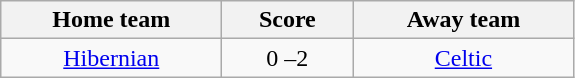<table class="wikitable" style="text-align: center">
<tr>
<th width=140>Home team</th>
<th width=80>Score</th>
<th width=140>Away team</th>
</tr>
<tr>
<td><a href='#'>Hibernian</a></td>
<td>0 –2</td>
<td><a href='#'>Celtic</a></td>
</tr>
</table>
